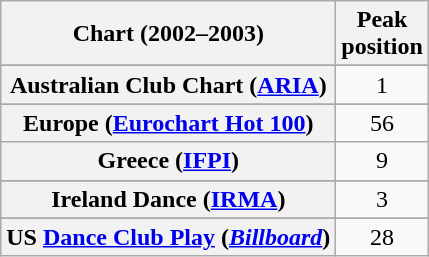<table class="wikitable sortable plainrowheaders" style="text-align:center">
<tr>
<th>Chart (2002–2003)</th>
<th>Peak<br>position</th>
</tr>
<tr>
</tr>
<tr>
<th scope="row">Australian Club Chart (<a href='#'>ARIA</a>)</th>
<td>1</td>
</tr>
<tr>
</tr>
<tr>
<th scope="row">Europe (<a href='#'>Eurochart Hot 100</a>)</th>
<td>56</td>
</tr>
<tr>
<th scope="row">Greece (<a href='#'>IFPI</a>)</th>
<td>9</td>
</tr>
<tr>
</tr>
<tr>
<th scope="row">Ireland Dance (<a href='#'>IRMA</a>)</th>
<td>3</td>
</tr>
<tr>
</tr>
<tr>
</tr>
<tr>
</tr>
<tr>
</tr>
<tr>
<th scope="row">US <a href='#'>Dance Club Play</a> (<em><a href='#'>Billboard</a></em>)</th>
<td>28</td>
</tr>
</table>
